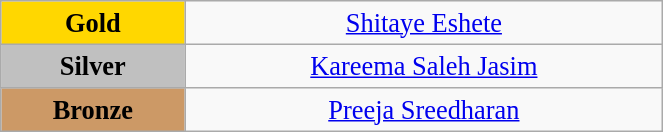<table class="wikitable" style=" text-align:center; font-size:110%;" width="35%">
<tr>
<td bgcolor="gold"><strong>Gold</strong></td>
<td><a href='#'>Shitaye Eshete</a><br></td>
</tr>
<tr>
<td bgcolor="silver"><strong>Silver</strong></td>
<td><a href='#'>Kareema Saleh Jasim</a><br></td>
</tr>
<tr>
<td bgcolor="CC9966"><strong>Bronze</strong></td>
<td><a href='#'>Preeja Sreedharan</a><br></td>
</tr>
</table>
